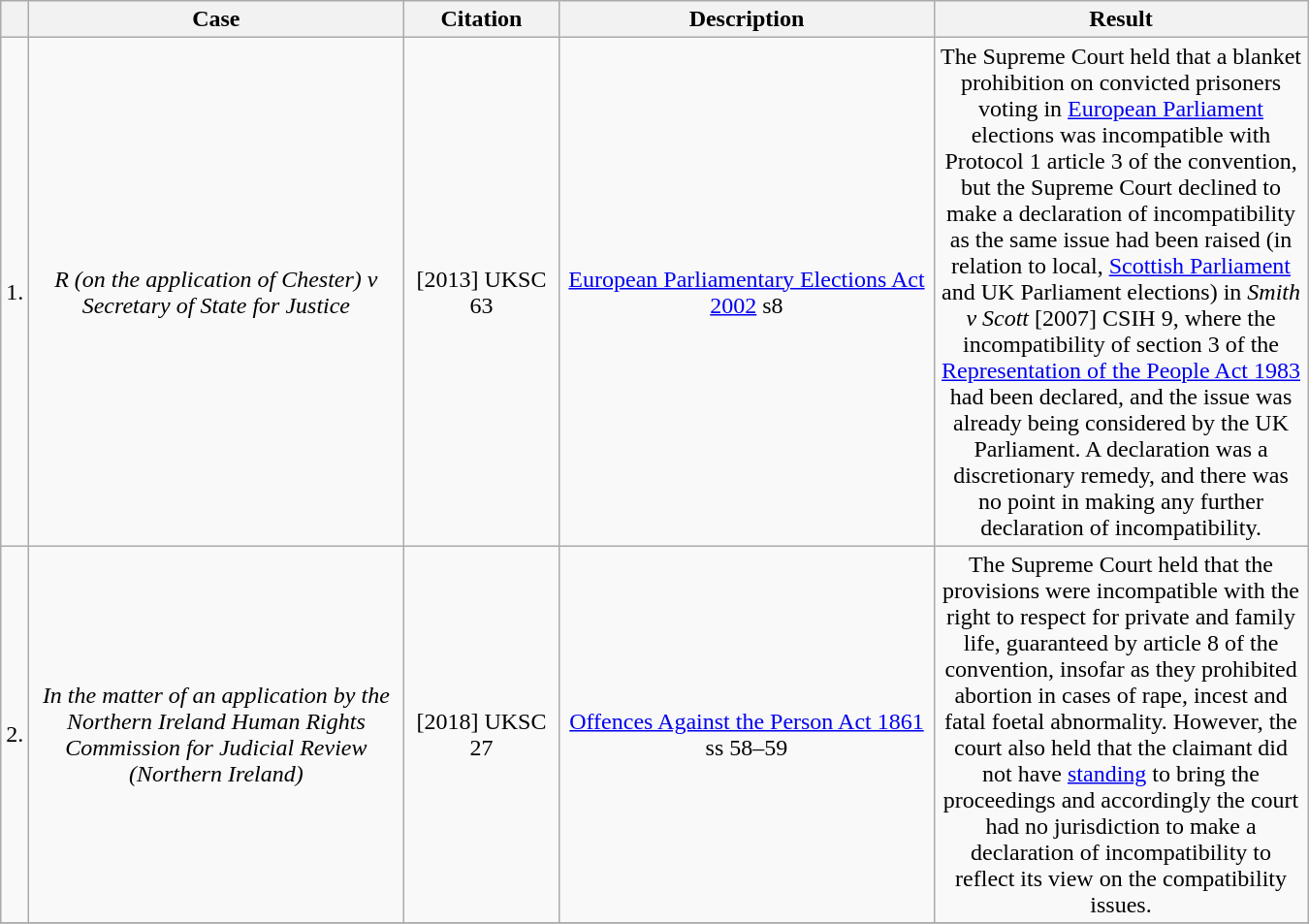<table class="wikitable sortable" style="text-align: center">
<tr>
<th width="5pt"></th>
<th width="250pt">Case</th>
<th width="100pt">Citation</th>
<th width="250pt">Description</th>
<th width="250pt">Result</th>
</tr>
<tr>
<td>1.</td>
<td><em>R (on the application of Chester) v Secretary of State for Justice</em></td>
<td>[2013] UKSC 63</td>
<td><a href='#'>European Parliamentary Elections Act 2002</a> s8</td>
<td>The Supreme Court held that a blanket prohibition on convicted prisoners voting in <a href='#'>European Parliament</a> elections was incompatible with Protocol 1 article 3 of the convention, but the Supreme Court declined to make a declaration of incompatibility as the same issue had been raised (in relation to local, <a href='#'>Scottish Parliament</a> and UK Parliament elections) in <em>Smith v Scott</em> [2007] CSIH 9, where the incompatibility of section 3 of the <a href='#'>Representation of the People Act 1983</a> had been declared, and the issue was already being considered by the UK Parliament. A declaration was a discretionary remedy, and there was no point in making any further declaration of incompatibility.</td>
</tr>
<tr>
<td>2.</td>
<td><em>In the matter of an application by the Northern Ireland Human Rights Commission for Judicial Review (Northern Ireland)</em></td>
<td>[2018] UKSC 27</td>
<td><a href='#'>Offences Against the Person Act 1861</a> ss 58–59</td>
<td>The Supreme Court held that the provisions were incompatible with the right to respect for private and family life, guaranteed by article 8 of the convention, insofar as they prohibited abortion in cases of rape, incest and fatal foetal abnormality. However, the court also held that the claimant did not have <a href='#'>standing</a> to bring the proceedings and accordingly the court had no jurisdiction to make a declaration of incompatibility to reflect its view on the compatibility issues.</td>
</tr>
<tr>
</tr>
</table>
